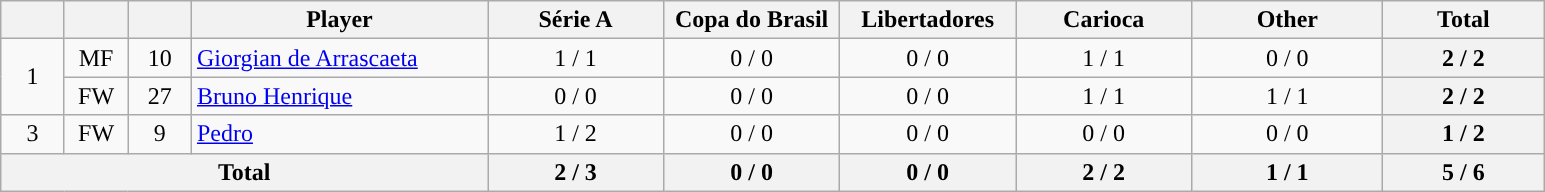<table class="wikitable sortable" style="text-align:center;">
<tr>
<th style=width:35px;"></th>
<th style=width:35px;"></th>
<th style=width:35px;"></th>
<th style=width:190px;">Player</th>
<th style=width:110px;">Série A</th>
<th style=width:110px;">Copa do Brasil</th>
<th style=width:110px;">Libertadores</th>
<th style=width:110px;">Carioca</th>
<th style="width:120px;">Other</th>
<th style=width:100px;">Total</th>
</tr>
<tr>
<td rowspan="2">1</td>
<td>MF</td>
<td>10</td>
<td style="text-align:left;"> <a href='#'>Giorgian de Arrascaeta</a></td>
<td>1 / 1</td>
<td>0 / 0</td>
<td>0 / 0</td>
<td>1 / 1</td>
<td>0 / 0</td>
<th>2 / 2</th>
</tr>
<tr>
<td>FW</td>
<td>27</td>
<td style="text-align:left;"> <a href='#'>Bruno Henrique</a></td>
<td>0 / 0</td>
<td>0 / 0</td>
<td>0 / 0</td>
<td>1 / 1</td>
<td>1 / 1</td>
<th>2 / 2</th>
</tr>
<tr>
<td rowspan="1">3</td>
<td>FW</td>
<td>9</td>
<td style="text-align:left;"> <a href='#'>Pedro</a></td>
<td>1 / 2</td>
<td>0 / 0</td>
<td>0 / 0</td>
<td>0 / 0</td>
<td>0 / 0</td>
<th>1 / 2</th>
</tr>
<tr>
<th colspan="4">Total</th>
<th>2 / 3</th>
<th>0 / 0</th>
<th>0 / 0</th>
<th>2 / 2</th>
<th>1 / 1</th>
<th>5 / 6</th>
</tr>
</table>
